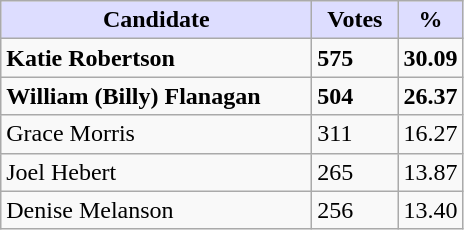<table class="wikitable">
<tr>
<th style="background:#ddf; width:200px;">Candidate</th>
<th style="background:#ddf; width:50px;">Votes</th>
<th style="background:#ddf; width:30px;">%</th>
</tr>
<tr>
<td><strong>Katie Robertson</strong></td>
<td><strong>575</strong></td>
<td><strong>30.09</strong></td>
</tr>
<tr>
<td><strong>William (Billy) Flanagan</strong></td>
<td><strong>504</strong></td>
<td><strong>26.37</strong></td>
</tr>
<tr>
<td>Grace Morris</td>
<td>311</td>
<td>16.27</td>
</tr>
<tr>
<td>Joel Hebert</td>
<td>265</td>
<td>13.87</td>
</tr>
<tr>
<td>Denise Melanson</td>
<td>256</td>
<td>13.40</td>
</tr>
</table>
